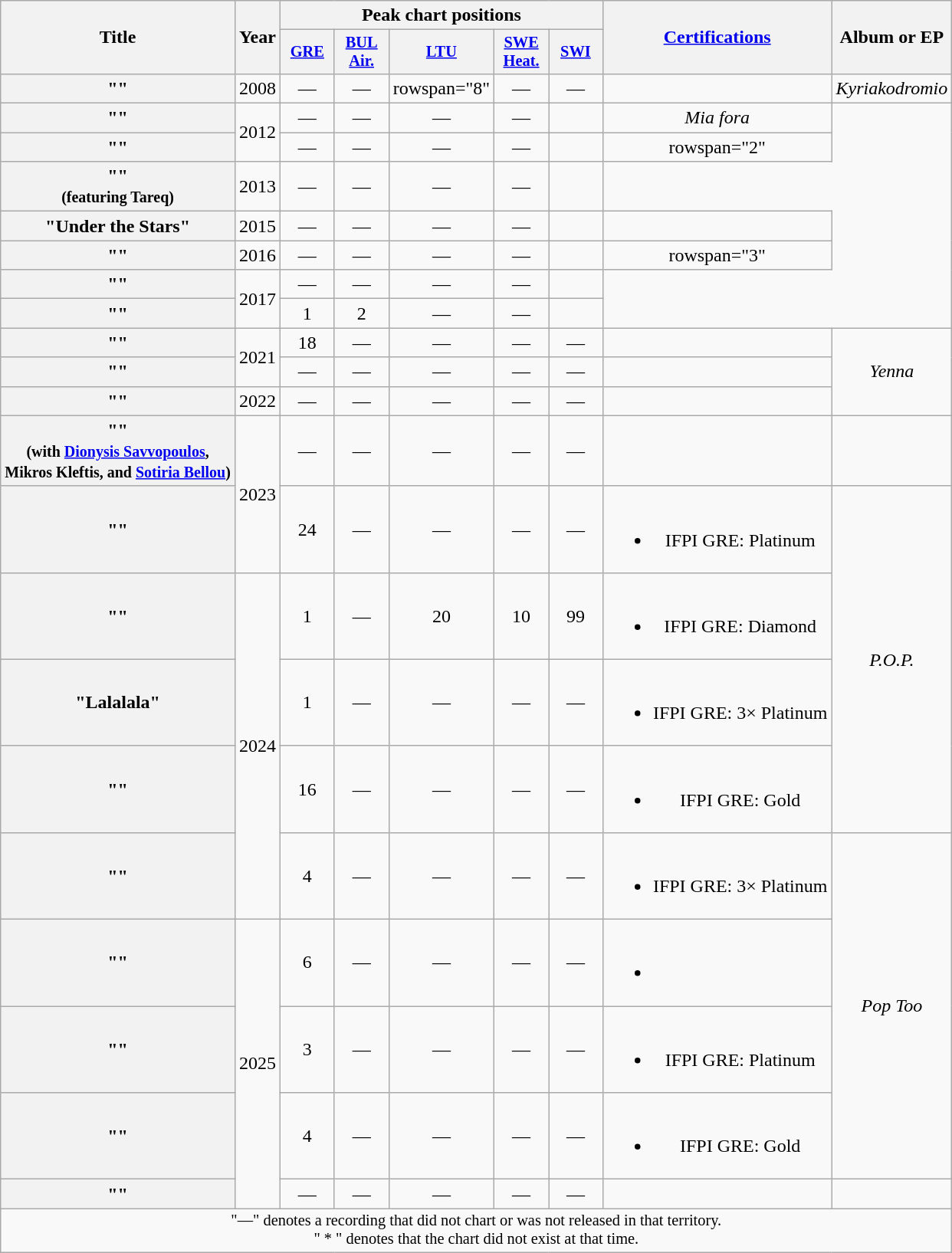<table class="wikitable plainrowheaders" style="text-align:center;">
<tr>
<th scope="col" rowspan="2">Title</th>
<th scope="col" rowspan="2">Year</th>
<th colspan="5" scope="col">Peak chart positions</th>
<th scope="col" rowspan="2"><a href='#'>Certifications</a></th>
<th scope="col" rowspan="2">Album or EP</th>
</tr>
<tr>
<th scope="col" style="width:3em;font-size:85%;"><a href='#'>GRE</a><br></th>
<th scope="col" style="width:3em;font-size:85%;"><a href='#'>BUL<br>Air.</a><br></th>
<th scope="col" style="width:3em;font-size:85%;"><a href='#'>LTU</a><br></th>
<th scope="col" style="width:3em;font-size:85%;"><a href='#'>SWE<br>Heat.</a><br></th>
<th scope="col" style="width:3em;font-size:85%;"><a href='#'>SWI</a><br></th>
</tr>
<tr>
<th scope="row">""</th>
<td>2008</td>
<td>—</td>
<td>—</td>
<td>rowspan="8" </td>
<td>—</td>
<td>—</td>
<td></td>
<td><em>Kyriakodromio</em></td>
</tr>
<tr>
<th scope="row">""</th>
<td rowspan="2">2012</td>
<td>—</td>
<td>—</td>
<td>—</td>
<td>—</td>
<td></td>
<td><em>Mia fora</em></td>
</tr>
<tr>
<th scope="row">""</th>
<td>—</td>
<td>—</td>
<td>—</td>
<td>—</td>
<td></td>
<td>rowspan="2" </td>
</tr>
<tr>
<th scope="row">""<br><small>(featuring Tareq)</small></th>
<td>2013</td>
<td>—</td>
<td>—</td>
<td>—</td>
<td>—</td>
<td></td>
</tr>
<tr>
<th scope="row">"Under the Stars"</th>
<td>2015</td>
<td>—</td>
<td>—</td>
<td>—</td>
<td>—</td>
<td></td>
<td></td>
</tr>
<tr>
<th scope="row">""</th>
<td>2016</td>
<td>—</td>
<td>—</td>
<td>—</td>
<td>—</td>
<td></td>
<td>rowspan="3" </td>
</tr>
<tr>
<th scope="row">""</th>
<td rowspan="2">2017</td>
<td>—</td>
<td>—</td>
<td>—</td>
<td>—</td>
<td></td>
</tr>
<tr>
<th scope="row">""</th>
<td>1</td>
<td>2</td>
<td>—</td>
<td>—</td>
<td></td>
</tr>
<tr>
<th scope="row">""</th>
<td rowspan="2">2021</td>
<td>18</td>
<td>—</td>
<td>—</td>
<td>—</td>
<td>—</td>
<td></td>
<td rowspan="3"><em>Yenna</em></td>
</tr>
<tr>
<th scope="row">""</th>
<td>—</td>
<td>—</td>
<td>—</td>
<td>—</td>
<td>—</td>
<td></td>
</tr>
<tr>
<th scope="row">""</th>
<td>2022</td>
<td>—</td>
<td>—</td>
<td>—</td>
<td>—</td>
<td>—</td>
<td></td>
</tr>
<tr>
<th scope="row">""<br><small>(with <a href='#'>Dionysis Savvopoulos</a>,<br>Mikros Kleftis, and <a href='#'>Sotiria Bellou</a>)</small></th>
<td rowspan="2">2023</td>
<td>—</td>
<td>—</td>
<td>—</td>
<td>—</td>
<td>—</td>
<td></td>
<td></td>
</tr>
<tr>
<th scope="row">""</th>
<td>24</td>
<td>—</td>
<td>—</td>
<td>—</td>
<td>—</td>
<td><br><ul><li>IFPI GRE: Platinum</li></ul></td>
<td rowspan="4"><em>P.O.P.</em></td>
</tr>
<tr>
<th scope="row">""</th>
<td rowspan="4">2024</td>
<td>1</td>
<td>—</td>
<td>20</td>
<td>10</td>
<td>99</td>
<td><br><ul><li>IFPI GRE: Diamond</li></ul></td>
</tr>
<tr>
<th scope="row">"Lalalala"</th>
<td>1</td>
<td>—</td>
<td>—</td>
<td>—</td>
<td>—</td>
<td><br><ul><li>IFPI GRE: 3× Platinum</li></ul></td>
</tr>
<tr>
<th scope="row">""</th>
<td>16</td>
<td>—</td>
<td>—</td>
<td>—</td>
<td>—</td>
<td><br><ul><li>IFPI GRE: Gold</li></ul></td>
</tr>
<tr>
<th scope="row">""</th>
<td>4</td>
<td>—</td>
<td>—</td>
<td>—</td>
<td>—</td>
<td><br><ul><li>IFPI GRE: 3× Platinum</li></ul></td>
<td rowspan="4"><em>Pop Too</em></td>
</tr>
<tr>
<th scope="row">""</th>
<td rowspan="4">2025</td>
<td>6</td>
<td>—</td>
<td>—</td>
<td>—</td>
<td>—</td>
<td><br><ul><li></li></ul></td>
</tr>
<tr>
<th scope="row">""<br></th>
<td>3</td>
<td>—</td>
<td>—</td>
<td>—</td>
<td>—</td>
<td><br><ul><li>IFPI GRE: Platinum</li></ul></td>
</tr>
<tr>
<th scope="row">""</th>
<td>4</td>
<td>—</td>
<td>—</td>
<td>—</td>
<td>—</td>
<td><br><ul><li>IFPI GRE: Gold</li></ul></td>
</tr>
<tr>
<th scope="row">""<br></th>
<td>—</td>
<td>—</td>
<td>—</td>
<td>—</td>
<td>—</td>
<td></td>
<td></td>
</tr>
<tr>
<td colspan="9" style="font-size:85%">"—" denotes a recording that did not chart or was not released in that territory.<br>" * " denotes that the chart did not exist at that time.</td>
</tr>
</table>
